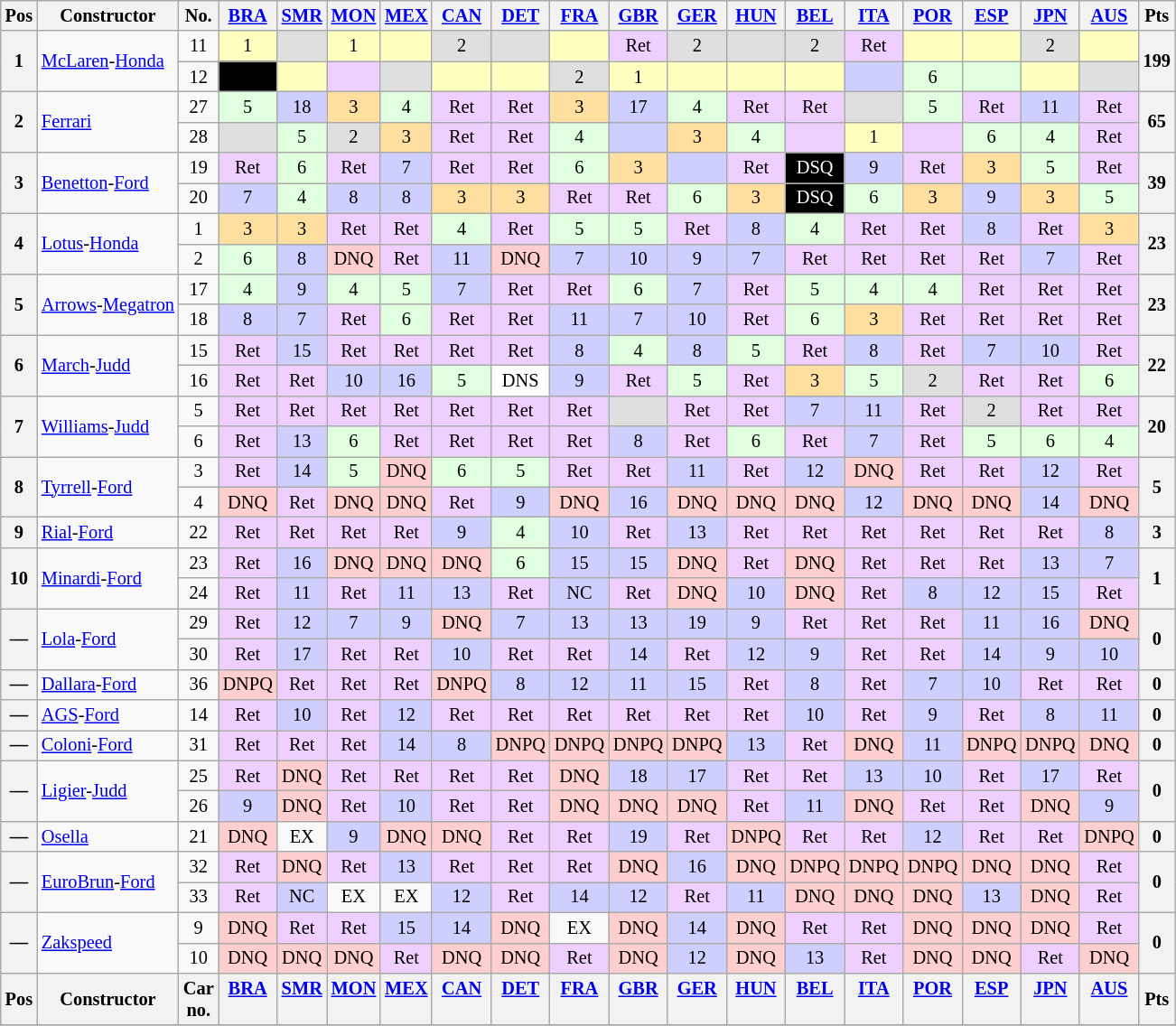<table class="wikitable" style="font-size: 85%;  text-align:center;">
<tr valign="top">
<th valign="middle">Pos</th>
<th valign="middle">Constructor</th>
<th valign="middle">No.</th>
<th><a href='#'>BRA</a><br></th>
<th><a href='#'>SMR</a><br></th>
<th><a href='#'>MON</a><br></th>
<th><a href='#'>MEX</a><br></th>
<th><a href='#'>CAN</a><br></th>
<th><a href='#'>DET</a><br></th>
<th><a href='#'>FRA</a><br></th>
<th><a href='#'>GBR</a><br></th>
<th><a href='#'>GER</a><br></th>
<th><a href='#'>HUN</a><br></th>
<th><a href='#'>BEL</a><br></th>
<th><a href='#'>ITA</a><br></th>
<th><a href='#'>POR</a><br></th>
<th><a href='#'>ESP</a><br></th>
<th><a href='#'>JPN</a><br></th>
<th><a href='#'>AUS</a><br></th>
<th valign="middle">Pts</th>
</tr>
<tr>
<th rowspan=2>1</th>
<td rowspan=2 align="left"> <a href='#'>McLaren</a>-<a href='#'>Honda</a></td>
<td align="center">11</td>
<td style="background:#ffffbf;">1</td>
<td style="background:#dfdfdf;"></td>
<td style="background:#ffffbf;">1</td>
<td style="background:#ffffbf;"></td>
<td style="background:#dfdfdf;">2</td>
<td style="background:#dfdfdf;"></td>
<td style="background:#ffffbf;"></td>
<td style="background:#efcfff;">Ret</td>
<td style="background:#dfdfdf;">2</td>
<td style="background:#dfdfdf;"></td>
<td style="background:#dfdfdf;">2</td>
<td style="background:#efcfff;">Ret</td>
<td style="background:#ffffbf;"></td>
<td style="background:#ffffbf;"></td>
<td style="background:#dfdfdf;">2</td>
<td style="background:#ffffbf;"></td>
<th rowspan=2>199</th>
</tr>
<tr>
<td align="center">12</td>
<td style="background:#000000; color:white"></td>
<td style="background:#ffffbf;"></td>
<td style="background:#efcfff;"></td>
<td style="background:#dfdfdf;"></td>
<td style="background:#ffffbf;"></td>
<td style="background:#ffffbf;"></td>
<td style="background:#dfdfdf;">2</td>
<td style="background:#ffffbf;">1</td>
<td style="background:#ffffbf;"></td>
<td style="background:#ffffbf;"></td>
<td style="background:#ffffbf;"></td>
<td style="background:#cfcfff;"></td>
<td style="background:#dfffdf;">6</td>
<td style="background:#dfffdf;"></td>
<td style="background:#ffffbf;"></td>
<td style="background:#dfdfdf;"></td>
</tr>
<tr>
<th rowspan=2>2</th>
<td rowspan=2 align="left"> <a href='#'>Ferrari</a></td>
<td align="center">27</td>
<td style="background:#dfffdf;">5</td>
<td style="background:#cfcfff;">18</td>
<td style="background:#ffdf9f;">3</td>
<td style="background:#dfffdf;">4</td>
<td style="background:#efcfff;">Ret</td>
<td style="background:#efcfff;">Ret</td>
<td style="background:#ffdf9f;">3</td>
<td style="background:#cfcfff;">17</td>
<td style="background:#dfffdf;">4</td>
<td style="background:#efcfff;">Ret</td>
<td style="background:#efcfff;">Ret</td>
<td style="background:#dfdfdf;"></td>
<td style="background:#dfffdf;">5</td>
<td style="background:#efcfff;">Ret</td>
<td style="background:#cfcfff;">11</td>
<td style="background:#efcfff;">Ret</td>
<th rowspan=2>65</th>
</tr>
<tr>
<td align="center">28</td>
<td style="background:#dfdfdf;"></td>
<td style="background:#dfffdf;">5</td>
<td style="background:#dfdfdf;">2</td>
<td style="background:#ffdf9f;">3</td>
<td style="background:#efcfff;">Ret</td>
<td style="background:#efcfff;">Ret</td>
<td style="background:#dfffdf;">4</td>
<td style="background:#cfcfff;"></td>
<td style="background:#ffdf9f;">3</td>
<td style="background:#dfffdf;">4</td>
<td style="background:#efcfff;"></td>
<td style="background:#ffffbf;">1</td>
<td style="background:#efcfff;"></td>
<td style="background:#dfffdf;">6</td>
<td style="background:#dfffdf;">4</td>
<td style="background:#efcfff;">Ret</td>
</tr>
<tr>
<th rowspan=2>3</th>
<td rowspan=2 align="left"> <a href='#'>Benetton</a>-<a href='#'>Ford</a></td>
<td align="center">19</td>
<td style="background:#efcfff;">Ret</td>
<td style="background:#dfffdf;">6</td>
<td style="background:#efcfff;">Ret</td>
<td style="background:#cfcfff;">7</td>
<td style="background:#efcfff;">Ret</td>
<td style="background:#efcfff;">Ret</td>
<td style="background:#dfffdf;">6</td>
<td style="background:#ffdf9f;">3</td>
<td style="background:#cfcfff;"></td>
<td style="background:#efcfff;">Ret</td>
<td style="background:#000000; color:white">DSQ</td>
<td style="background:#cfcfff;">9</td>
<td style="background:#efcfff;">Ret</td>
<td style="background:#ffdf9f;">3</td>
<td style="background:#dfffdf;">5</td>
<td style="background:#efcfff;">Ret</td>
<th rowspan=2>39</th>
</tr>
<tr>
<td align="center">20</td>
<td style="background:#cfcfff;">7</td>
<td style="background:#dfffdf;">4</td>
<td style="background:#cfcfff;">8</td>
<td style="background:#cfcfff;">8</td>
<td style="background:#ffdf9f;">3</td>
<td style="background:#ffdf9f;">3</td>
<td style="background:#efcfff;">Ret</td>
<td style="background:#efcfff;">Ret</td>
<td style="background:#dfffdf;">6</td>
<td style="background:#ffdf9f;">3</td>
<td style="background:#000000; color:white">DSQ</td>
<td style="background:#dfffdf;">6</td>
<td style="background:#ffdf9f;">3</td>
<td style="background:#cfcfff;">9</td>
<td style="background:#ffdf9f;">3</td>
<td style="background:#dfffdf;">5</td>
</tr>
<tr>
<th rowspan=2>4</th>
<td rowspan=2 align="left"> <a href='#'>Lotus</a>-<a href='#'>Honda</a></td>
<td align="center">1</td>
<td style="background:#ffdf9f;">3</td>
<td style="background:#ffdf9f;">3</td>
<td style="background:#efcfff;">Ret</td>
<td style="background:#efcfff;">Ret</td>
<td style="background:#dfffdf;">4</td>
<td style="background:#efcfff;">Ret</td>
<td style="background:#dfffdf;">5</td>
<td style="background:#dfffdf;">5</td>
<td style="background:#efcfff;">Ret</td>
<td style="background:#cfcfff;">8</td>
<td style="background:#dfffdf;">4</td>
<td style="background:#efcfff;">Ret</td>
<td style="background:#efcfff;">Ret</td>
<td style="background:#cfcfff;">8</td>
<td style="background:#efcfff;">Ret</td>
<td style="background:#ffdf9f;">3</td>
<th rowspan=2>23</th>
</tr>
<tr>
<td align="center">2</td>
<td style="background:#dfffdf;">6</td>
<td style="background:#cfcfff;">8</td>
<td style="background:#ffcfcf;">DNQ</td>
<td style="background:#efcfff;">Ret</td>
<td style="background:#cfcfff;">11</td>
<td style="background:#ffcfcf;">DNQ</td>
<td style="background:#cfcfff;">7</td>
<td style="background:#cfcfff;">10</td>
<td style="background:#cfcfff;">9</td>
<td style="background:#cfcfff;">7</td>
<td style="background:#efcfff;">Ret</td>
<td style="background:#efcfff;">Ret</td>
<td style="background:#efcfff;">Ret</td>
<td style="background:#efcfff;">Ret</td>
<td style="background:#cfcfff;">7</td>
<td style="background:#efcfff;">Ret</td>
</tr>
<tr>
<th rowspan=2>5</th>
<td rowspan=2 align="left" nowrap> <a href='#'>Arrows</a>-<a href='#'>Megatron</a></td>
<td align="center">17</td>
<td style="background:#dfffdf;">4</td>
<td style="background:#cfcfff;">9</td>
<td style="background:#dfffdf;">4</td>
<td style="background:#dfffdf;">5</td>
<td style="background:#cfcfff;">7</td>
<td style="background:#efcfff;">Ret</td>
<td style="background:#efcfff;">Ret</td>
<td style="background:#dfffdf;">6</td>
<td style="background:#cfcfff;">7</td>
<td style="background:#efcfff;">Ret</td>
<td style="background:#dfffdf;">5</td>
<td style="background:#dfffdf;">4</td>
<td style="background:#dfffdf;">4</td>
<td style="background:#efcfff;">Ret</td>
<td style="background:#efcfff;">Ret</td>
<td style="background:#efcfff;">Ret</td>
<th rowspan=2>23</th>
</tr>
<tr>
<td align="center">18</td>
<td style="background:#cfcfff;">8</td>
<td style="background:#cfcfff;">7</td>
<td style="background:#efcfff;">Ret</td>
<td style="background:#dfffdf;">6</td>
<td style="background:#efcfff;">Ret</td>
<td style="background:#efcfff;">Ret</td>
<td style="background:#cfcfff;">11</td>
<td style="background:#cfcfff;">7</td>
<td style="background:#cfcfff;">10</td>
<td style="background:#efcfff;">Ret</td>
<td style="background:#dfffdf;">6</td>
<td style="background:#ffdf9f;">3</td>
<td style="background:#efcfff;">Ret</td>
<td style="background:#efcfff;">Ret</td>
<td style="background:#efcfff;">Ret</td>
<td style="background:#efcfff;">Ret</td>
</tr>
<tr>
<th rowspan=2>6</th>
<td rowspan=2 align="left"> <a href='#'>March</a>-<a href='#'>Judd</a></td>
<td align="center">15</td>
<td style="background:#efcfff;">Ret</td>
<td style="background:#cfcfff;">15</td>
<td style="background:#efcfff;">Ret</td>
<td style="background:#efcfff;">Ret</td>
<td style="background:#efcfff;">Ret</td>
<td style="background:#efcfff;">Ret</td>
<td style="background:#cfcfff;">8</td>
<td style="background:#dfffdf;">4</td>
<td style="background:#cfcfff;">8</td>
<td style="background:#dfffdf;">5</td>
<td style="background:#efcfff;">Ret</td>
<td style="background:#cfcfff;">8</td>
<td style="background:#efcfff;">Ret</td>
<td style="background:#cfcfff;">7</td>
<td style="background:#cfcfff;">10</td>
<td style="background:#efcfff;">Ret</td>
<th rowspan=2>22</th>
</tr>
<tr>
<td align="center">16</td>
<td style="background:#efcfff;">Ret</td>
<td style="background:#efcfff;">Ret</td>
<td style="background:#cfcfff;">10</td>
<td style="background:#cfcfff;">16</td>
<td style="background:#dfffdf;">5</td>
<td style="background:#ffffff;">DNS</td>
<td style="background:#cfcfff;">9</td>
<td style="background:#efcfff;">Ret</td>
<td style="background:#dfffdf;">5</td>
<td style="background:#efcfff;">Ret</td>
<td style="background:#ffdf9f;">3</td>
<td style="background:#dfffdf;">5</td>
<td style="background:#dfdfdf;">2</td>
<td style="background:#efcfff;">Ret</td>
<td style="background:#efcfff;">Ret</td>
<td style="background:#dfffdf;">6</td>
</tr>
<tr>
<th rowspan=2>7</th>
<td rowspan=2 align="left"> <a href='#'>Williams</a>-<a href='#'>Judd</a></td>
<td align="center">5</td>
<td style="background:#efcfff;">Ret</td>
<td style="background:#efcfff;">Ret</td>
<td style="background:#efcfff;">Ret</td>
<td style="background:#efcfff;">Ret</td>
<td style="background:#efcfff;">Ret</td>
<td style="background:#efcfff;">Ret</td>
<td style="background:#efcfff;">Ret</td>
<td style="background:#dfdfdf;"></td>
<td style="background:#efcfff;">Ret</td>
<td style="background:#efcfff;">Ret</td>
<td style="background:#cfcfff;">7</td>
<td style="background:#cfcfff;">11</td>
<td style="background:#efcfff;">Ret</td>
<td style="background:#dfdfdf;">2</td>
<td style="background:#efcfff;">Ret</td>
<td style="background:#efcfff;">Ret</td>
<th rowspan=2>20</th>
</tr>
<tr>
<td align="center">6</td>
<td style="background:#efcfff;">Ret</td>
<td style="background:#cfcfff;">13</td>
<td style="background:#dfffdf;">6</td>
<td style="background:#efcfff;">Ret</td>
<td style="background:#efcfff;">Ret</td>
<td style="background:#efcfff;">Ret</td>
<td style="background:#efcfff;">Ret</td>
<td style="background:#cfcfff;">8</td>
<td style="background:#efcfff;">Ret</td>
<td style="background:#dfffdf;">6</td>
<td style="background:#efcfff;">Ret</td>
<td style="background:#cfcfff;">7</td>
<td style="background:#efcfff;">Ret</td>
<td style="background:#dfffdf;">5</td>
<td style="background:#dfffdf;">6</td>
<td style="background:#dfffdf;">4</td>
</tr>
<tr>
<th rowspan=2>8</th>
<td rowspan=2 align="left"> <a href='#'>Tyrrell</a>-<a href='#'>Ford</a></td>
<td align="center">3</td>
<td style="background:#efcfff;">Ret</td>
<td style="background:#cfcfff;">14</td>
<td style="background:#dfffdf;">5</td>
<td style="background:#ffcfcf;">DNQ</td>
<td style="background:#dfffdf;">6</td>
<td style="background:#dfffdf;">5</td>
<td style="background:#efcfff;">Ret</td>
<td style="background:#efcfff;">Ret</td>
<td style="background:#cfcfff;">11</td>
<td style="background:#efcfff;">Ret</td>
<td style="background:#cfcfff;">12</td>
<td style="background:#ffcfcf;">DNQ</td>
<td style="background:#efcfff;">Ret</td>
<td style="background:#efcfff;">Ret</td>
<td style="background:#cfcfff;">12</td>
<td style="background:#efcfff;">Ret</td>
<th rowspan=2>5</th>
</tr>
<tr>
<td align="center">4</td>
<td style="background:#ffcfcf;">DNQ</td>
<td style="background:#efcfff;">Ret</td>
<td style="background:#ffcfcf;">DNQ</td>
<td style="background:#ffcfcf;">DNQ</td>
<td style="background:#efcfff;">Ret</td>
<td style="background:#cfcfff;">9</td>
<td style="background:#ffcfcf;">DNQ</td>
<td style="background:#cfcfff;">16</td>
<td style="background:#ffcfcf;">DNQ</td>
<td style="background:#ffcfcf;">DNQ</td>
<td style="background:#ffcfcf;">DNQ</td>
<td style="background:#cfcfff;">12</td>
<td style="background:#ffcfcf;">DNQ</td>
<td style="background:#ffcfcf;">DNQ</td>
<td style="background:#cfcfff;">14</td>
<td style="background:#ffcfcf;">DNQ</td>
</tr>
<tr>
<th>9</th>
<td align=left> <a href='#'>Rial</a>-<a href='#'>Ford</a></td>
<td align="center">22</td>
<td style="background:#efcfff;">Ret</td>
<td style="background:#efcfff;">Ret</td>
<td style="background:#efcfff;">Ret</td>
<td style="background:#efcfff;">Ret</td>
<td style="background:#cfcfff;">9</td>
<td style="background:#dfffdf;">4</td>
<td style="background:#cfcfff;">10</td>
<td style="background:#efcfff;">Ret</td>
<td style="background:#cfcfff;">13</td>
<td style="background:#efcfff;">Ret</td>
<td style="background:#efcfff;">Ret</td>
<td style="background:#efcfff;">Ret</td>
<td style="background:#efcfff;">Ret</td>
<td style="background:#efcfff;">Ret</td>
<td style="background:#efcfff;">Ret</td>
<td style="background:#cfcfff;">8</td>
<th>3</th>
</tr>
<tr>
<th rowspan=2>10</th>
<td rowspan=2 align="left"> <a href='#'>Minardi</a>-<a href='#'>Ford</a></td>
<td align="center">23</td>
<td style="background:#efcfff;">Ret</td>
<td style="background:#cfcfff;">16</td>
<td style="background:#ffcfcf;">DNQ</td>
<td style="background:#ffcfcf;">DNQ</td>
<td style="background:#ffcfcf;">DNQ</td>
<td style="background:#dfffdf;">6</td>
<td style="background:#cfcfff;">15</td>
<td style="background:#cfcfff;">15</td>
<td style="background:#ffcfcf;">DNQ</td>
<td style="background:#efcfff;">Ret</td>
<td style="background:#ffcfcf;">DNQ</td>
<td style="background:#efcfff;">Ret</td>
<td style="background:#efcfff;">Ret</td>
<td style="background:#efcfff;">Ret</td>
<td style="background:#cfcfff;">13</td>
<td style="background:#cfcfff;">7</td>
<th rowspan=2>1</th>
</tr>
<tr>
<td align="center">24</td>
<td style="background:#efcfff;">Ret</td>
<td style="background:#cfcfff;">11</td>
<td style="background:#efcfff;">Ret</td>
<td style="background:#cfcfff;">11</td>
<td style="background:#cfcfff;">13</td>
<td style="background:#efcfff;">Ret</td>
<td style="background:#cfcfff;">NC</td>
<td style="background:#efcfff;">Ret</td>
<td style="background:#ffcfcf;">DNQ</td>
<td style="background:#cfcfff;">10</td>
<td style="background:#ffcfcf;">DNQ</td>
<td style="background:#efcfff;">Ret</td>
<td style="background:#cfcfff;">8</td>
<td style="background:#cfcfff;">12</td>
<td style="background:#cfcfff;">15</td>
<td style="background:#efcfff;">Ret</td>
</tr>
<tr>
<th rowspan=2>—</th>
<td rowspan=2 align="left"> <a href='#'>Lola</a>-<a href='#'>Ford</a></td>
<td align="center">29</td>
<td style="background:#efcfff;">Ret</td>
<td style="background:#cfcfff;">12</td>
<td style="background:#cfcfff;">7</td>
<td style="background:#cfcfff;">9</td>
<td style="background:#ffcfcf;">DNQ</td>
<td style="background:#cfcfff;">7</td>
<td style="background:#cfcfff;">13</td>
<td style="background:#cfcfff;">13</td>
<td style="background:#cfcfff;">19</td>
<td style="background:#cfcfff;">9</td>
<td style="background:#efcfff;">Ret</td>
<td style="background:#efcfff;">Ret</td>
<td style="background:#efcfff;">Ret</td>
<td style="background:#cfcfff;">11</td>
<td style="background:#cfcfff;">16</td>
<td style="background:#ffcfcf;">DNQ</td>
<th rowspan=2>0</th>
</tr>
<tr>
<td align="center">30</td>
<td style="background:#efcfff;">Ret</td>
<td style="background:#cfcfff;">17</td>
<td style="background:#efcfff;">Ret</td>
<td style="background:#efcfff;">Ret</td>
<td style="background:#cfcfff;">10</td>
<td style="background:#efcfff;">Ret</td>
<td style="background:#efcfff;">Ret</td>
<td style="background:#cfcfff;">14</td>
<td style="background:#efcfff;">Ret</td>
<td style="background:#cfcfff;">12</td>
<td style="background:#cfcfff;">9</td>
<td style="background:#efcfff;">Ret</td>
<td style="background:#efcfff;">Ret</td>
<td style="background:#cfcfff;">14</td>
<td style="background:#cfcfff;">9</td>
<td style="background:#cfcfff;">10</td>
</tr>
<tr>
<th>—</th>
<td align=left> <a href='#'>Dallara</a>-<a href='#'>Ford</a></td>
<td align="center">36</td>
<td style="background:#ffcfcf;">DNPQ</td>
<td style="background:#efcfff;">Ret</td>
<td style="background:#efcfff;">Ret</td>
<td style="background:#efcfff;">Ret</td>
<td style="background:#ffcfcf;">DNPQ</td>
<td style="background:#cfcfff;">8</td>
<td style="background:#cfcfff;">12</td>
<td style="background:#cfcfff;">11</td>
<td style="background:#cfcfff;">15</td>
<td style="background:#efcfff;">Ret</td>
<td style="background:#cfcfff;">8</td>
<td style="background:#efcfff;">Ret</td>
<td style="background:#cfcfff;">7</td>
<td style="background:#cfcfff;">10</td>
<td style="background:#efcfff;">Ret</td>
<td style="background:#efcfff;">Ret</td>
<th>0</th>
</tr>
<tr>
<th>—</th>
<td align=left> <a href='#'>AGS</a>-<a href='#'>Ford</a></td>
<td align="center">14</td>
<td style="background:#efcfff;">Ret</td>
<td style="background:#cfcfff;">10</td>
<td style="background:#efcfff;">Ret</td>
<td style="background:#cfcfff;">12</td>
<td style="background:#efcfff;">Ret</td>
<td style="background:#efcfff;">Ret</td>
<td style="background:#efcfff;">Ret</td>
<td style="background:#efcfff;">Ret</td>
<td style="background:#efcfff;">Ret</td>
<td style="background:#efcfff;">Ret</td>
<td style="background:#cfcfff;">10</td>
<td style="background:#efcfff;">Ret</td>
<td style="background:#cfcfff;">9</td>
<td style="background:#efcfff;">Ret</td>
<td style="background:#cfcfff;">8</td>
<td style="background:#cfcfff;">11</td>
<th>0</th>
</tr>
<tr>
<th>—</th>
<td align=left> <a href='#'>Coloni</a>-<a href='#'>Ford</a></td>
<td align="center">31</td>
<td style="background:#efcfff;">Ret</td>
<td style="background:#efcfff;">Ret</td>
<td style="background:#efcfff;">Ret</td>
<td style="background:#cfcfff;">14</td>
<td style="background:#cfcfff;">8</td>
<td style="background:#ffcfcf;">DNPQ</td>
<td style="background:#ffcfcf;">DNPQ</td>
<td style="background:#ffcfcf;">DNPQ</td>
<td style="background:#ffcfcf;">DNPQ</td>
<td style="background:#cfcfff;">13</td>
<td style="background:#efcfff;">Ret</td>
<td style="background:#ffcfcf;">DNQ</td>
<td style="background:#cfcfff;">11</td>
<td style="background:#ffcfcf;">DNPQ</td>
<td style="background:#ffcfcf;">DNPQ</td>
<td style="background:#ffcfcf;">DNQ</td>
<th>0</th>
</tr>
<tr>
<th rowspan=2>—</th>
<td rowspan=2 align="left"> <a href='#'>Ligier</a>-<a href='#'>Judd</a></td>
<td align="center">25</td>
<td style="background:#efcfff;">Ret</td>
<td style="background:#ffcfcf;">DNQ</td>
<td style="background:#efcfff;">Ret</td>
<td style="background:#efcfff;">Ret</td>
<td style="background:#efcfff;">Ret</td>
<td style="background:#efcfff;">Ret</td>
<td style="background:#ffcfcf;">DNQ</td>
<td style="background:#cfcfff;">18</td>
<td style="background:#cfcfff;">17</td>
<td style="background:#efcfff;">Ret</td>
<td style="background:#efcfff;">Ret</td>
<td style="background:#cfcfff;">13</td>
<td style="background:#cfcfff;">10</td>
<td style="background:#efcfff;">Ret</td>
<td style="background:#cfcfff;">17</td>
<td style="background:#efcfff;">Ret</td>
<th rowspan=2>0</th>
</tr>
<tr>
<td align="center">26</td>
<td style="background:#cfcfff;">9</td>
<td style="background:#ffcfcf;">DNQ</td>
<td style="background:#efcfff;">Ret</td>
<td style="background:#cfcfff;">10</td>
<td style="background:#efcfff;">Ret</td>
<td style="background:#efcfff;">Ret</td>
<td style="background:#ffcfcf;">DNQ</td>
<td style="background:#ffcfcf;">DNQ</td>
<td style="background:#ffcfcf;">DNQ</td>
<td style="background:#efcfff;">Ret</td>
<td style="background:#cfcfff;">11</td>
<td style="background:#ffcfcf;">DNQ</td>
<td style="background:#efcfff;">Ret</td>
<td style="background:#efcfff;">Ret</td>
<td style="background:#ffcfcf;">DNQ</td>
<td style="background:#cfcfff;">9</td>
</tr>
<tr>
<th>—</th>
<td align=left> <a href='#'>Osella</a></td>
<td align="center">21</td>
<td style="background:#ffcfcf;">DNQ</td>
<td>EX</td>
<td style="background:#cfcfff;">9</td>
<td style="background:#ffcfcf;">DNQ</td>
<td style="background:#ffcfcf;">DNQ</td>
<td style="background:#efcfff;">Ret</td>
<td style="background:#efcfff;">Ret</td>
<td style="background:#cfcfff;">19</td>
<td style="background:#efcfff;">Ret</td>
<td style="background:#ffcfcf;">DNPQ</td>
<td style="background:#efcfff;">Ret</td>
<td style="background:#efcfff;">Ret</td>
<td style="background:#cfcfff;">12</td>
<td style="background:#efcfff;">Ret</td>
<td style="background:#efcfff;">Ret</td>
<td style="background:#ffcfcf;">DNPQ</td>
<th>0</th>
</tr>
<tr>
<th rowspan=2>—</th>
<td rowspan=2 align="left"> <a href='#'>EuroBrun</a>-<a href='#'>Ford</a></td>
<td align="center">32</td>
<td style="background:#efcfff;">Ret</td>
<td style="background:#ffcfcf;">DNQ</td>
<td style="background:#efcfff;">Ret</td>
<td style="background:#cfcfff;">13</td>
<td style="background:#efcfff;">Ret</td>
<td style="background:#efcfff;">Ret</td>
<td style="background:#efcfff;">Ret</td>
<td style="background:#ffcfcf;">DNQ</td>
<td style="background:#cfcfff;">16</td>
<td style="background:#ffcfcf;">DNQ</td>
<td style="background:#ffcfcf;">DNPQ</td>
<td style="background:#ffcfcf;">DNPQ</td>
<td style="background:#ffcfcf;">DNPQ</td>
<td style="background:#ffcfcf;">DNQ</td>
<td style="background:#ffcfcf;">DNQ</td>
<td style="background:#efcfff;">Ret</td>
<th rowspan=2>0</th>
</tr>
<tr>
<td align="center">33</td>
<td style="background:#efcfff;">Ret</td>
<td style="background:#cfcfff;">NC</td>
<td>EX</td>
<td>EX</td>
<td style="background:#cfcfff;">12</td>
<td style="background:#efcfff;">Ret</td>
<td style="background:#cfcfff;">14</td>
<td style="background:#cfcfff;">12</td>
<td style="background:#efcfff;">Ret</td>
<td style="background:#cfcfff;">11</td>
<td style="background:#ffcfcf;">DNQ</td>
<td style="background:#ffcfcf;">DNQ</td>
<td style="background:#ffcfcf;">DNQ</td>
<td style="background:#cfcfff;">13</td>
<td style="background:#ffcfcf;">DNQ</td>
<td style="background:#efcfff;">Ret</td>
</tr>
<tr>
<th rowspan=2>—</th>
<td rowspan=2 align="left"> <a href='#'>Zakspeed</a></td>
<td align="center">9</td>
<td style="background:#ffcfcf;">DNQ</td>
<td style="background:#efcfff;">Ret</td>
<td style="background:#efcfff;">Ret</td>
<td style="background:#cfcfff;">15</td>
<td style="background:#cfcfff;">14</td>
<td style="background:#ffcfcf;">DNQ</td>
<td>EX</td>
<td style="background:#ffcfcf;">DNQ</td>
<td style="background:#cfcfff;">14</td>
<td style="background:#ffcfcf;">DNQ</td>
<td style="background:#efcfff;">Ret</td>
<td style="background:#efcfff;">Ret</td>
<td style="background:#ffcfcf;">DNQ</td>
<td style="background:#ffcfcf;">DNQ</td>
<td style="background:#ffcfcf;">DNQ</td>
<td style="background:#efcfff;">Ret</td>
<th rowspan=2>0</th>
</tr>
<tr>
<td align="center">10</td>
<td style="background:#ffcfcf;">DNQ</td>
<td style="background:#ffcfcf;">DNQ</td>
<td style="background:#ffcfcf;">DNQ</td>
<td style="background:#efcfff;">Ret</td>
<td style="background:#ffcfcf;">DNQ</td>
<td style="background:#ffcfcf;">DNQ</td>
<td style="background:#efcfff;">Ret</td>
<td style="background:#ffcfcf;">DNQ</td>
<td style="background:#cfcfff;">12</td>
<td style="background:#ffcfcf;">DNQ</td>
<td style="background:#cfcfff;">13</td>
<td style="background:#efcfff;">Ret</td>
<td style="background:#ffcfcf;">DNQ</td>
<td style="background:#ffcfcf;">DNQ</td>
<td style="background:#efcfff;">Ret</td>
<td style="background:#ffcfcf;">DNQ</td>
</tr>
<tr valign="top">
<th valign="middle">Pos</th>
<th valign="middle">Constructor</th>
<th valign="middle">Car<br>no.</th>
<th><a href='#'>BRA</a><br></th>
<th><a href='#'>SMR</a><br></th>
<th><a href='#'>MON</a><br></th>
<th><a href='#'>MEX</a><br></th>
<th><a href='#'>CAN</a><br></th>
<th><a href='#'>DET</a><br></th>
<th><a href='#'>FRA</a><br></th>
<th><a href='#'>GBR</a><br></th>
<th><a href='#'>GER</a><br></th>
<th><a href='#'>HUN</a><br></th>
<th><a href='#'>BEL</a><br></th>
<th><a href='#'>ITA</a><br></th>
<th><a href='#'>POR</a><br></th>
<th><a href='#'>ESP</a><br></th>
<th><a href='#'>JPN</a><br></th>
<th><a href='#'>AUS</a><br></th>
<th valign="middle">Pts</th>
</tr>
<tr>
</tr>
</table>
